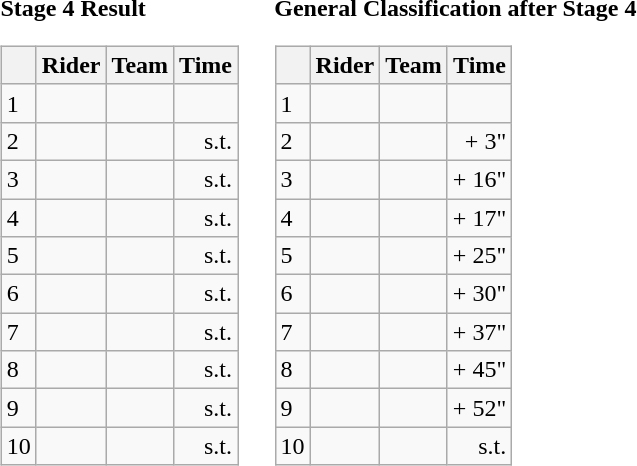<table>
<tr>
<td><strong>Stage 4 Result</strong><br><table class="wikitable">
<tr>
<th></th>
<th>Rider</th>
<th>Team</th>
<th>Time</th>
</tr>
<tr>
<td>1</td>
<td></td>
<td></td>
<td align="right"></td>
</tr>
<tr>
<td>2</td>
<td></td>
<td></td>
<td align="right">s.t.</td>
</tr>
<tr>
<td>3</td>
<td></td>
<td></td>
<td align="right">s.t.</td>
</tr>
<tr>
<td>4</td>
<td> </td>
<td></td>
<td align="right">s.t.</td>
</tr>
<tr>
<td>5</td>
<td></td>
<td></td>
<td align="right">s.t.</td>
</tr>
<tr>
<td>6</td>
<td></td>
<td></td>
<td align="right">s.t.</td>
</tr>
<tr>
<td>7</td>
<td></td>
<td></td>
<td align="right">s.t.</td>
</tr>
<tr>
<td>8</td>
<td> </td>
<td></td>
<td align="right">s.t.</td>
</tr>
<tr>
<td>9</td>
<td></td>
<td></td>
<td align="right">s.t.</td>
</tr>
<tr>
<td>10</td>
<td></td>
<td></td>
<td align="right">s.t.</td>
</tr>
</table>
</td>
<td></td>
<td><strong>General Classification after Stage 4</strong><br><table class="wikitable">
<tr>
<th></th>
<th>Rider</th>
<th>Team</th>
<th>Time</th>
</tr>
<tr>
<td>1</td>
<td> </td>
<td></td>
<td align="right"></td>
</tr>
<tr>
<td>2</td>
<td> </td>
<td></td>
<td align="right">+ 3"</td>
</tr>
<tr>
<td>3</td>
<td></td>
<td></td>
<td align="right">+ 16"</td>
</tr>
<tr>
<td>4</td>
<td></td>
<td></td>
<td align="right">+ 17"</td>
</tr>
<tr>
<td>5</td>
<td></td>
<td></td>
<td align="right">+ 25"</td>
</tr>
<tr>
<td>6</td>
<td></td>
<td></td>
<td align="right">+ 30"</td>
</tr>
<tr>
<td>7</td>
<td></td>
<td></td>
<td align="right">+ 37"</td>
</tr>
<tr>
<td>8</td>
<td></td>
<td></td>
<td align="right">+ 45"</td>
</tr>
<tr>
<td>9</td>
<td></td>
<td></td>
<td align="right">+ 52"</td>
</tr>
<tr>
<td>10</td>
<td></td>
<td></td>
<td align="right">s.t.</td>
</tr>
</table>
</td>
</tr>
</table>
